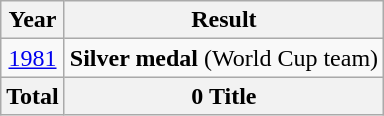<table class="wikitable" style="text-align: center;">
<tr>
<th>Year</th>
<th>Result</th>
</tr>
<tr>
<td><a href='#'>1981</a></td>
<td style="text-align:left;"><strong> Silver medal</strong> (World Cup team)</td>
</tr>
<tr>
<th>Total</th>
<th>0 Title</th>
</tr>
</table>
